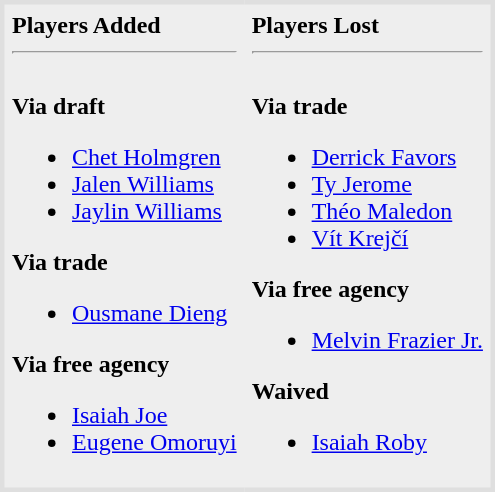<table style="border-collapse:collapse; background-color:#eeeeee" bordercolor="#DFDFDF" cellpadding="5">
<tr>
<td valign="top"><strong>Players Added</strong> <hr><br><strong>Via draft</strong><ul><li><a href='#'>Chet Holmgren</a></li><li><a href='#'>Jalen Williams</a></li><li><a href='#'>Jaylin Williams</a></li></ul><strong>Via trade</strong><ul><li><a href='#'>Ousmane Dieng</a><br></li></ul><strong>Via free agency</strong><ul><li><a href='#'>Isaiah Joe</a></li><li><a href='#'>Eugene Omoruyi</a></li></ul></td>
<td valign="top"><strong>Players Lost</strong> <hr><br><strong>Via trade</strong><ul><li><a href='#'>Derrick Favors</a></li><li><a href='#'>Ty Jerome</a></li><li><a href='#'>Théo Maledon</a></li><li><a href='#'>Vít Krejčí</a></li></ul><strong>Via free agency</strong><ul><li><a href='#'>Melvin Frazier Jr.</a></li></ul>
<strong>Waived</strong><ul><li><a href='#'>Isaiah Roby</a></li></ul></td>
</tr>
</table>
